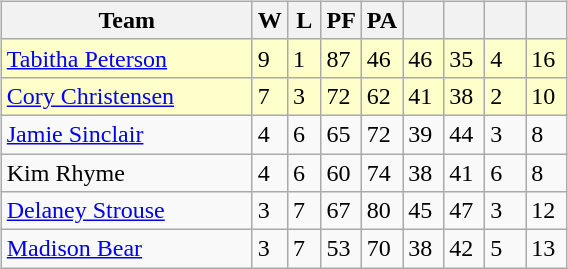<table>
<tr>
<td valign=top width=10%><br><table class=wikitable>
<tr>
<th width=160>Team</th>
<th width=15>W</th>
<th width=15>L</th>
<th width=15>PF</th>
<th width=15>PA</th>
<th width=20></th>
<th width=20></th>
<th width=20></th>
<th width=20></th>
</tr>
<tr bgcolor=#ffffcc>
<td> <a href='#'>Tabitha Peterson</a></td>
<td>9</td>
<td>1</td>
<td>87</td>
<td>46</td>
<td>46</td>
<td>35</td>
<td>4</td>
<td>16</td>
</tr>
<tr bgcolor=#ffffcc>
<td> <a href='#'>Cory Christensen</a></td>
<td>7</td>
<td>3</td>
<td>72</td>
<td>62</td>
<td>41</td>
<td>38</td>
<td>2</td>
<td>10</td>
</tr>
<tr>
<td> <a href='#'>Jamie Sinclair</a></td>
<td>4</td>
<td>6</td>
<td>65</td>
<td>72</td>
<td>39</td>
<td>44</td>
<td>3</td>
<td>8</td>
</tr>
<tr>
<td> Kim Rhyme</td>
<td>4</td>
<td>6</td>
<td>60</td>
<td>74</td>
<td>38</td>
<td>41</td>
<td>6</td>
<td>8</td>
</tr>
<tr>
<td> <a href='#'>Delaney Strouse</a></td>
<td>3</td>
<td>7</td>
<td>67</td>
<td>80</td>
<td>45</td>
<td>47</td>
<td>3</td>
<td>12</td>
</tr>
<tr>
<td> <a href='#'>Madison Bear</a></td>
<td>3</td>
<td>7</td>
<td>53</td>
<td>70</td>
<td>38</td>
<td>42</td>
<td>5</td>
<td>13</td>
</tr>
</table>
</td>
</tr>
</table>
